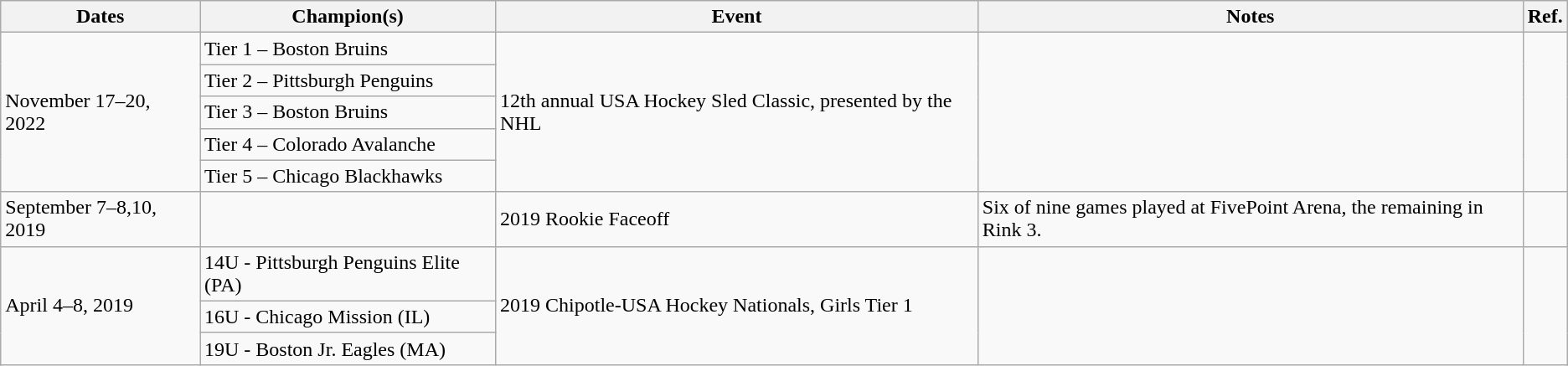<table class="wikitable">
<tr>
<th>Dates</th>
<th>Champion(s)</th>
<th>Event</th>
<th>Notes</th>
<th>Ref.</th>
</tr>
<tr>
<td rowspan="5">November 17–20, 2022</td>
<td>Tier 1 – Boston Bruins</td>
<td rowspan="5">12th annual USA Hockey Sled Classic, presented by the NHL</td>
<td rowspan="5"></td>
<td rowspan="5"></td>
</tr>
<tr>
<td>Tier 2 – Pittsburgh Penguins</td>
</tr>
<tr>
<td>Tier 3 – Boston Bruins</td>
</tr>
<tr>
<td>Tier 4 – Colorado Avalanche</td>
</tr>
<tr>
<td>Tier 5 – Chicago Blackhawks</td>
</tr>
<tr>
<td>September 7–8,10, 2019</td>
<td></td>
<td>2019 Rookie Faceoff</td>
<td>Six of nine games played at FivePoint Arena, the remaining in Rink 3.</td>
<td></td>
</tr>
<tr>
<td rowspan="3">April 4–8, 2019</td>
<td>14U - Pittsburgh Penguins Elite (PA)</td>
<td rowspan="3">2019 Chipotle-USA Hockey Nationals, Girls Tier 1</td>
<td rowspan="3"></td>
<td rowspan="3"></td>
</tr>
<tr>
<td>16U - Chicago Mission (IL)</td>
</tr>
<tr>
<td>19U - Boston Jr. Eagles (MA)</td>
</tr>
</table>
